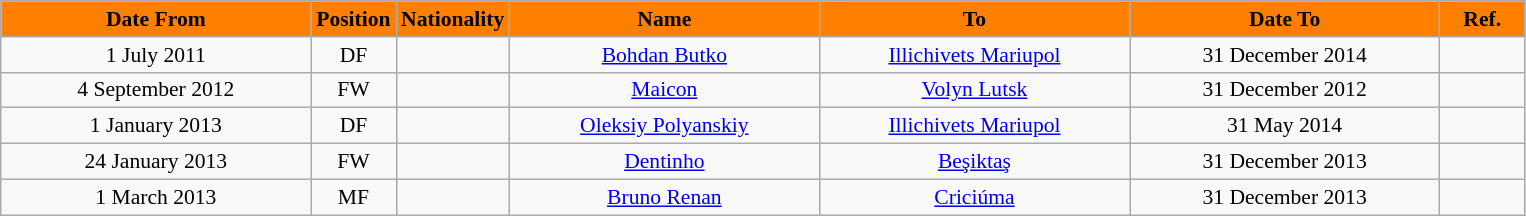<table class="wikitable" style="text-align:center; font-size:90%; ">
<tr>
<th style="background:#FF8000; color:black; width:200px;">Date From</th>
<th style="background:#FF8000; color:black; width:50px;">Position</th>
<th style="background:#FF8000; color:black; width:50px;">Nationality</th>
<th style="background:#FF8000; color:black; width:200px;">Name</th>
<th style="background:#FF8000; color:black; width:200px;">To</th>
<th style="background:#FF8000; color:black; width:200px;">Date To</th>
<th style="background:#FF8000; color:black; width:50px;">Ref.</th>
</tr>
<tr>
<td>1 July 2011</td>
<td>DF</td>
<td></td>
<td><a href='#'>Bohdan Butko</a></td>
<td><a href='#'>Illichivets Mariupol</a></td>
<td>31 December 2014</td>
<td></td>
</tr>
<tr>
<td>4 September 2012</td>
<td>FW</td>
<td></td>
<td><a href='#'>Maicon</a></td>
<td><a href='#'>Volyn Lutsk</a></td>
<td>31 December 2012</td>
<td></td>
</tr>
<tr>
<td>1 January 2013</td>
<td>DF</td>
<td></td>
<td><a href='#'>Oleksiy Polyanskiy</a></td>
<td><a href='#'>Illichivets Mariupol</a></td>
<td>31 May 2014</td>
<td></td>
</tr>
<tr>
<td>24 January 2013</td>
<td>FW</td>
<td></td>
<td><a href='#'>Dentinho</a></td>
<td><a href='#'>Beşiktaş</a></td>
<td>31 December 2013</td>
<td></td>
</tr>
<tr>
<td>1 March 2013</td>
<td>MF</td>
<td></td>
<td><a href='#'>Bruno Renan</a></td>
<td><a href='#'>Criciúma</a></td>
<td>31 December 2013</td>
<td></td>
</tr>
</table>
